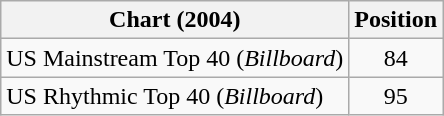<table class="wikitable">
<tr>
<th>Chart (2004)</th>
<th>Position</th>
</tr>
<tr>
<td>US Mainstream Top 40 (<em>Billboard</em>)</td>
<td align="center">84</td>
</tr>
<tr>
<td>US Rhythmic Top 40 (<em>Billboard</em>)</td>
<td align="center">95</td>
</tr>
</table>
